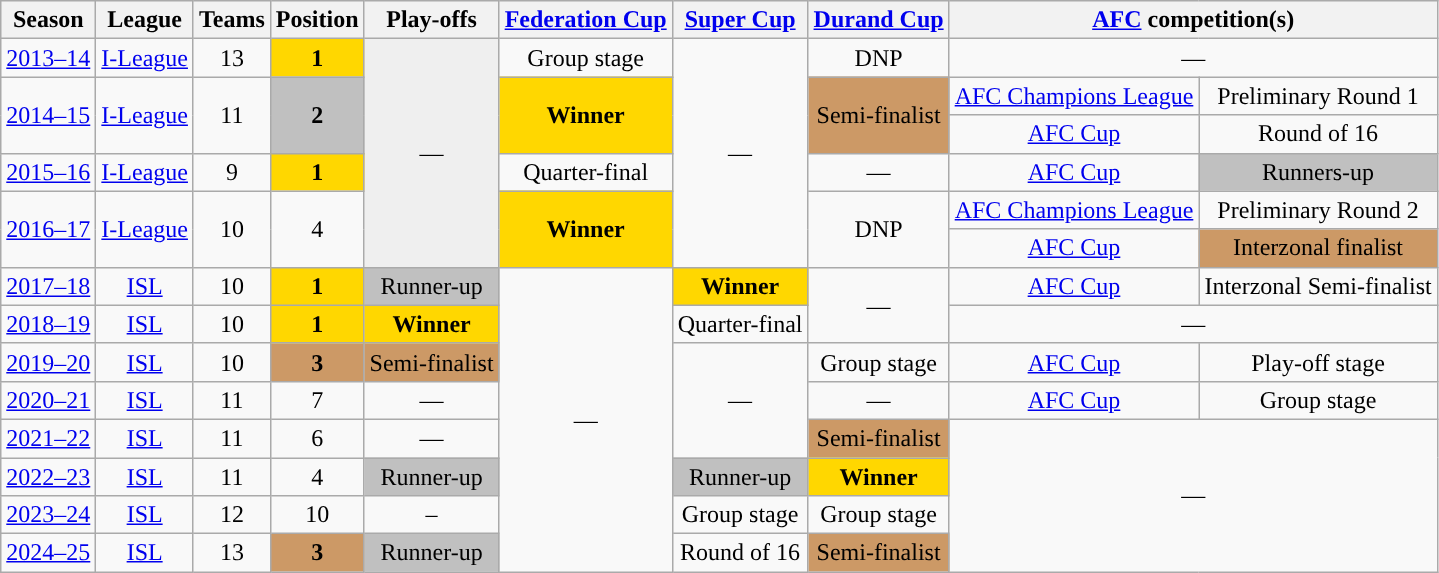<table class="wikitable" style="text-align:center">
<tr style="background:#efefef;">
<th>Season</th>
<th>League</th>
<th>Teams</th>
<th>Position</th>
<th>Play-offs</th>
<th><a href='#'>Federation Cup</a></th>
<th><a href='#'>Super Cup</a></th>
<th><a href='#'>Durand Cup</a></th>
<th colspan=2><a href='#'>AFC</a> competition(s)</th>
</tr>
<tr>
<td><a href='#'>2013–14</a></td>
<td><a href='#'>I-League</a></td>
<td>13</td>
<td style="background:gold;"><strong>1</strong></td>
<td rowspan="6" bgcolor="#efefef">—</td>
<td>Group stage</td>
<td rowspan=6>—</td>
<td>DNP</td>
<td colspan=2>—</td>
</tr>
<tr>
<td rowspan=2><a href='#'>2014–15</a></td>
<td rowspan=2><a href='#'>I-League</a></td>
<td rowspan=2>11</td>
<td rowspan=2 style="background:silver;"><strong>2</strong></td>
<td rowspan=2 style="background:gold;"><strong>Winner</strong></td>
<td rowspan=2 style="background:#cc9966;">Semi-finalist</td>
<td><a href='#'>AFC Champions League</a></td>
<td>Preliminary Round 1</td>
</tr>
<tr>
<td><a href='#'>AFC Cup</a></td>
<td>Round of 16</td>
</tr>
<tr>
<td rowspan=1><a href='#'>2015–16</a></td>
<td rowspan=1><a href='#'>I-League</a></td>
<td rowspan=1>9</td>
<td style="background:gold;"><strong>1</strong></td>
<td>Quarter-final</td>
<td>—</td>
<td><a href='#'>AFC Cup</a></td>
<td style="background:silver;">Runners-up</td>
</tr>
<tr>
<td rowspan=2><a href='#'>2016–17</a></td>
<td rowspan=2><a href='#'>I-League</a></td>
<td rowspan=2>10</td>
<td rowspan=2>4</td>
<td rowspan=2 style="background:gold;"><strong>Winner</strong></td>
<td rowspan=2>DNP</td>
<td><a href='#'>AFC Champions League</a></td>
<td>Preliminary Round 2</td>
</tr>
<tr>
<td><a href='#'>AFC Cup</a></td>
<td style="background:#cc9966;">Interzonal finalist</td>
</tr>
<tr>
<td><a href='#'>2017–18</a></td>
<td><a href='#'>ISL</a></td>
<td>10</td>
<td style="background:gold;"><strong>1</strong></td>
<td style="background:silver;">Runner-up</td>
<td rowspan="8">—</td>
<td style="background:gold;"><strong>Winner</strong></td>
<td rowspan=2>—</td>
<td><a href='#'>AFC Cup</a></td>
<td>Interzonal Semi-finalist</td>
</tr>
<tr>
<td><a href='#'>2018–19</a></td>
<td><a href='#'>ISL</a></td>
<td>10</td>
<td style="background:gold;"><strong>1</strong></td>
<td style="background:gold;"><strong> Winner </strong></td>
<td>Quarter-final</td>
<td colspan=2>—</td>
</tr>
<tr>
<td><a href='#'>2019–20</a></td>
<td><a href='#'>ISL</a></td>
<td>10</td>
<td style="background:#cc9966;"><strong>3</strong></td>
<td style="background:#cc9966;">Semi-finalist</td>
<td rowspan=3>—</td>
<td>Group stage</td>
<td><a href='#'>AFC Cup</a></td>
<td>Play-off stage</td>
</tr>
<tr>
<td><a href='#'>2020–21</a></td>
<td><a href='#'>ISL</a></td>
<td>11</td>
<td>7</td>
<td>—</td>
<td>—</td>
<td><a href='#'>AFC Cup</a></td>
<td>Group stage</td>
</tr>
<tr>
<td><a href='#'>2021–22</a></td>
<td><a href='#'>ISL</a></td>
<td>11</td>
<td>6</td>
<td>—</td>
<td style="background:#cc9966;">Semi-finalist</td>
<td colspan="2" rowspan="4">—</td>
</tr>
<tr>
<td><a href='#'>2022–23</a></td>
<td><a href='#'>ISL</a></td>
<td>11</td>
<td>4</td>
<td style="background:silver;">Runner-up</td>
<td style="background:silver;">Runner-up</td>
<td rowspan=1 style="background:gold;"><strong>Winner</strong></td>
</tr>
<tr>
<td><a href='#'>2023–24</a></td>
<td><a href='#'>ISL</a></td>
<td>12</td>
<td>10</td>
<td>–</td>
<td>Group stage</td>
<td>Group stage</td>
</tr>
<tr>
<td><a href='#'>2024–25</a></td>
<td><a href='#'>ISL</a></td>
<td>13</td>
<td style="background:#cc9966;"><strong>3</strong></td>
<td style="background:silver;">Runner-up</td>
<td>Round of 16</td>
<td style="background:#cc9966;">Semi-finalist</td>
</tr>
</table>
